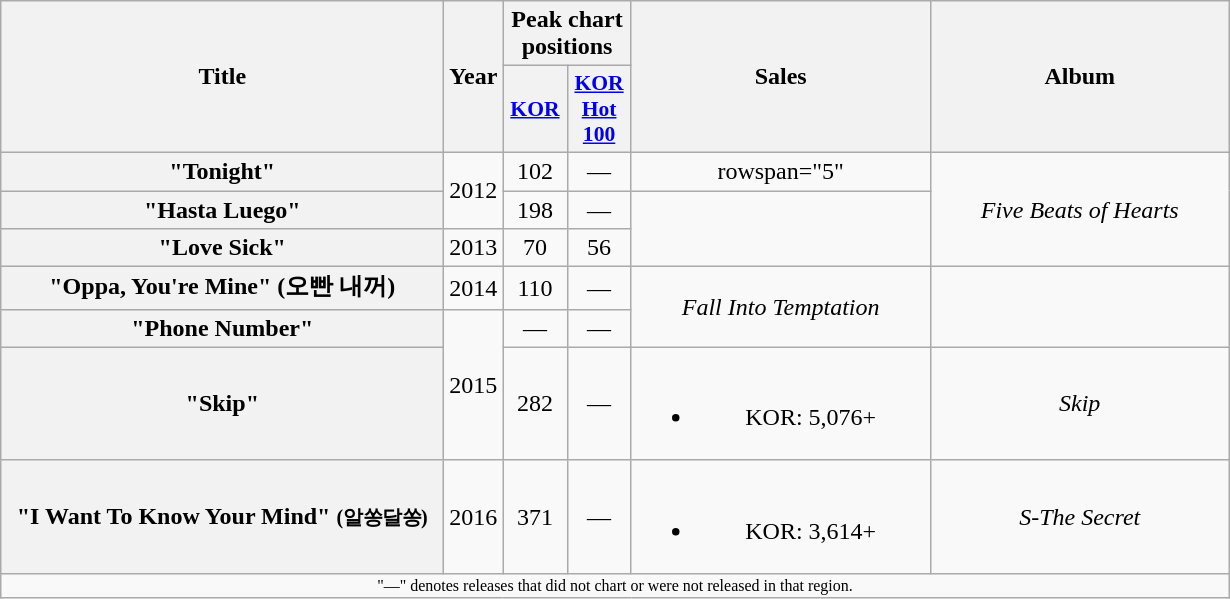<table class="wikitable plainrowheaders" style="text-align:center;">
<tr>
<th scope="col" rowspan="2" style="width:18em;">Title</th>
<th scope="col" rowspan="2">Year</th>
<th scope="col" colspan="2">Peak chart positions</th>
<th scope="col" rowspan="2" style="width:12em;">Sales</th>
<th scope="col" rowspan="2" style="width:12em;">Album</th>
</tr>
<tr>
<th scope="col" style="width:2.5em;font-size:90%;"><a href='#'>KOR</a><br></th>
<th scope="col" style="width:2.5em;font-size:90%;"><a href='#'>KOR<br>Hot 100</a><br></th>
</tr>
<tr>
<th scope="row">"Tonight"</th>
<td rowspan="2">2012</td>
<td>102</td>
<td>—</td>
<td>rowspan="5" </td>
<td rowspan="3"><em>Five Beats of Hearts</em></td>
</tr>
<tr>
<th scope="row">"Hasta Luego"</th>
<td>198</td>
<td>—</td>
</tr>
<tr>
<th scope="row">"Love Sick"</th>
<td>2013</td>
<td>70</td>
<td>56</td>
</tr>
<tr>
<th scope="row">"Oppa, You're Mine" (오빤 내꺼)</th>
<td>2014</td>
<td>110</td>
<td>—</td>
<td rowspan="2"><em>Fall Into Temptation</em></td>
</tr>
<tr>
<th scope="row">"Phone Number"</th>
<td rowspan="2">2015</td>
<td>—</td>
<td>—</td>
</tr>
<tr>
<th scope="row">"Skip"</th>
<td>282</td>
<td>—</td>
<td><br><ul><li>KOR: 5,076+ </li></ul></td>
<td><em>Skip</em></td>
</tr>
<tr>
<th scope="row">"I Want To Know Your Mind" <small>(알쏭달쏭)</small></th>
<td>2016</td>
<td>371</td>
<td>—</td>
<td><br><ul><li>KOR: 3,614+ </li></ul></td>
<td><em>S-The Secret</em></td>
</tr>
<tr>
<td colspan="6" style="font-size:8pt;">"—" denotes releases that did not chart or were not released in that region.</td>
</tr>
</table>
